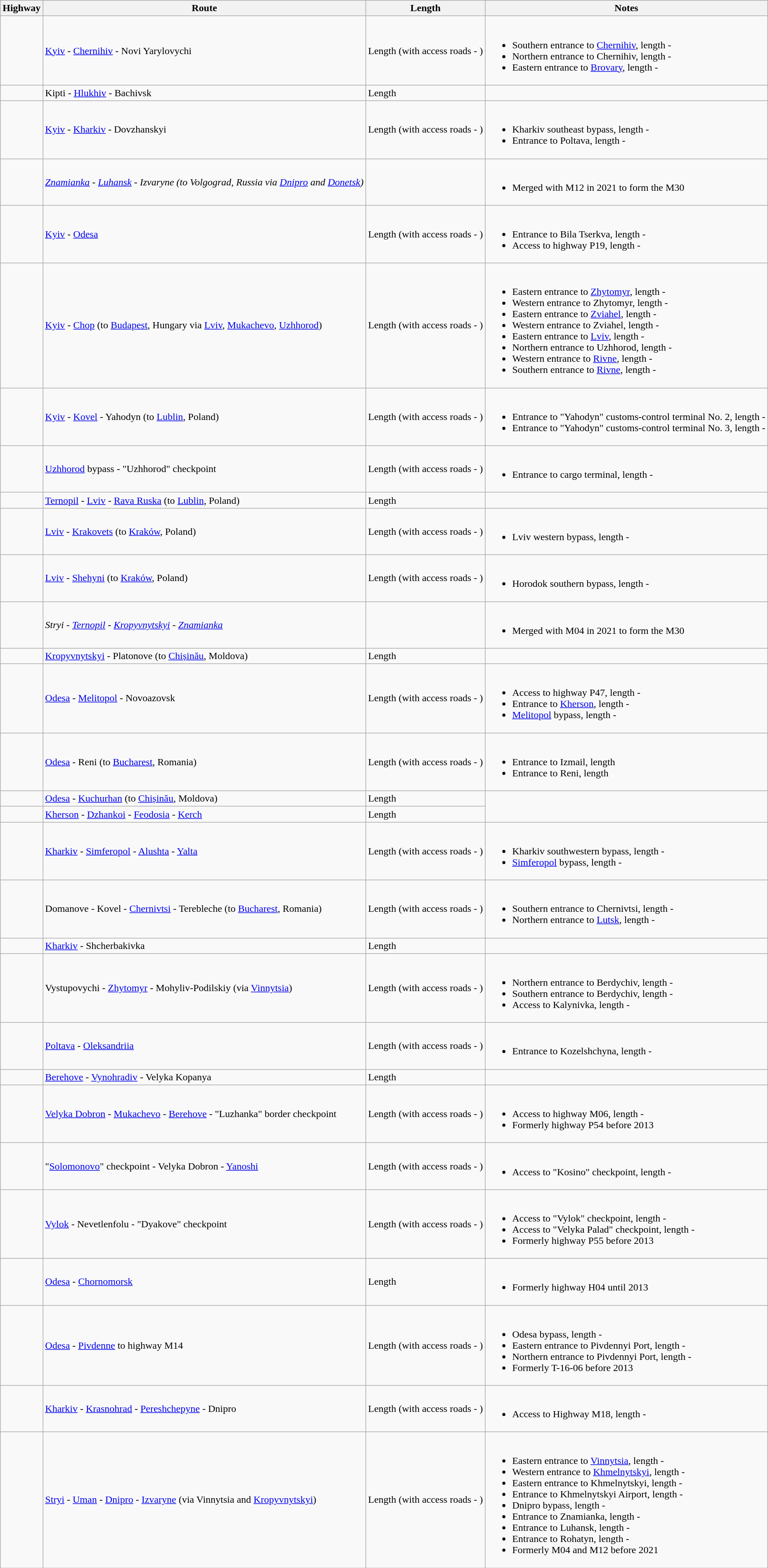<table class="wikitable">
<tr>
<th>Highway</th>
<th>Route</th>
<th>Length</th>
<th>Notes</th>
</tr>
<tr>
<td></td>
<td><a href='#'>Kyiv</a> - <a href='#'>Chernihiv</a> - Novi Yarylovychi</td>
<td>Length  (with access roads - )</td>
<td><br><ul><li>Southern entrance to <a href='#'>Chernihiv</a>, length - </li><li>Northern entrance to Chernihiv, length - </li><li>Eastern entrance to <a href='#'>Brovary</a>, length - </li></ul></td>
</tr>
<tr>
<td></td>
<td>Kipti - <a href='#'>Hlukhiv</a> - Bachivsk</td>
<td>Length </td>
</tr>
<tr>
<td></td>
<td><a href='#'>Kyiv</a> - <a href='#'>Kharkiv</a> - Dovzhanskyi</td>
<td>Length  (with access roads - )</td>
<td><br><ul><li>Kharkiv southeast bypass, length - </li><li>Entrance to Poltava, length - </li></ul></td>
</tr>
<tr>
<td></td>
<td><em><a href='#'>Znamianka</a> - <a href='#'>Luhansk</a> - Izvaryne (to Volgograd, Russia via <a href='#'>Dnipro</a> and <a href='#'>Donetsk</a>)</em></td>
<td></td>
<td><br><ul><li>Merged with M12 in 2021 to form the M30</li></ul></td>
</tr>
<tr>
<td></td>
<td><a href='#'>Kyiv</a> - <a href='#'>Odesa</a></td>
<td>Length  (with access roads - )</td>
<td><br><ul><li>Entrance to Bila Tserkva, length - </li><li>Access to highway P19, length - </li></ul></td>
</tr>
<tr>
<td></td>
<td><a href='#'>Kyiv</a> - <a href='#'>Chop</a> (to <a href='#'>Budapest</a>, Hungary via <a href='#'>Lviv</a>, <a href='#'>Mukachevo</a>, <a href='#'>Uzhhorod</a>)</td>
<td>Length  (with access roads - )</td>
<td><br><ul><li>Eastern entrance to <a href='#'>Zhytomyr</a>, length - </li><li>Western entrance to Zhytomyr, length - </li><li>Eastern entrance to <a href='#'>Zviahel</a>, length - </li><li>Western entrance to Zviahel, length - </li><li>Eastern entrance to <a href='#'>Lviv</a>, length - </li><li>Northern entrance to Uzhhorod, length - </li><li>Western entrance to <a href='#'>Rivne</a>, length - </li><li>Southern entrance to <a href='#'>Rivne</a>, length - </li></ul></td>
</tr>
<tr>
<td></td>
<td><a href='#'>Kyiv</a> - <a href='#'>Kovel</a> - Yahodyn (to <a href='#'>Lublin</a>, Poland)</td>
<td>Length  (with access roads - )</td>
<td><br><ul><li>Entrance to "Yahodyn" customs-control terminal No. 2, length - </li><li>Entrance to "Yahodyn" customs-control terminal No. 3, length - </li></ul></td>
</tr>
<tr>
<td></td>
<td><a href='#'>Uzhhorod</a> bypass - "Uzhhorod" checkpoint</td>
<td>Length  (with access roads - )</td>
<td><br><ul><li>Entrance to cargo terminal, length - </li></ul></td>
</tr>
<tr>
<td></td>
<td><a href='#'>Ternopil</a> - <a href='#'>Lviv</a> - <a href='#'>Rava Ruska</a> (to <a href='#'>Lublin</a>, Poland)</td>
<td>Length </td>
</tr>
<tr>
<td></td>
<td><a href='#'>Lviv</a> - <a href='#'>Krakovets</a> (to <a href='#'>Kraków</a>, Poland)</td>
<td>Length  (with access roads - )</td>
<td><br><ul><li>Lviv western bypass, length - </li></ul></td>
</tr>
<tr>
<td></td>
<td><a href='#'>Lviv</a> - <a href='#'>Shehyni</a> (to <a href='#'>Kraków</a>, Poland)</td>
<td>Length  (with access roads - )</td>
<td><br><ul><li>Horodok southern bypass, length - </li></ul></td>
</tr>
<tr>
<td></td>
<td><em>Stryi - <a href='#'>Ternopil</a> - <a href='#'>Kropyvnytskyi</a> - <a href='#'>Znamianka</a></em></td>
<td></td>
<td><br><ul><li>Merged with M04 in 2021 to form the M30</li></ul></td>
</tr>
<tr>
<td></td>
<td><a href='#'>Kropyvnytskyi</a> - Platonove (to <a href='#'>Chișinău</a>, Moldova)</td>
<td>Length </td>
</tr>
<tr>
<td></td>
<td><a href='#'>Odesa</a> - <a href='#'>Melitopol</a> - Novoazovsk</td>
<td>Length  (with access roads - )</td>
<td><br><ul><li>Access to highway P47, length - </li><li>Entrance to <a href='#'>Kherson</a>, length - </li><li><a href='#'>Melitopol</a> bypass, length - </li></ul></td>
</tr>
<tr>
<td></td>
<td><a href='#'>Odesa</a> - Reni (to <a href='#'>Bucharest</a>, Romania)</td>
<td>Length  (with access roads - )</td>
<td><br><ul><li>Entrance to Izmail, length </li><li>Entrance to Reni, length </li></ul></td>
</tr>
<tr>
<td></td>
<td><a href='#'>Odesa</a> - <a href='#'>Kuchurhan</a> (to <a href='#'>Chișinău</a>, Moldova)</td>
<td>Length </td>
</tr>
<tr>
<td></td>
<td><a href='#'>Kherson</a> - <a href='#'>Dzhankoi</a> - <a href='#'>Feodosia</a> - <a href='#'>Kerch</a></td>
<td>Length </td>
</tr>
<tr>
<td></td>
<td><a href='#'>Kharkiv</a> - <a href='#'>Simferopol</a> - <a href='#'>Alushta</a> - <a href='#'>Yalta</a></td>
<td>Length  (with access roads - )</td>
<td><br><ul><li>Kharkiv southwestern bypass, length - </li><li><a href='#'>Simferopol</a> bypass, length - </li></ul></td>
</tr>
<tr>
<td></td>
<td>Domanove - Kovel - <a href='#'>Chernivtsi</a> - Terebleche (to <a href='#'>Bucharest</a>, Romania)</td>
<td>Length  (with access roads - )</td>
<td><br><ul><li>Southern entrance to Chernivtsi, length - </li><li>Northern entrance to <a href='#'>Lutsk</a>, length - </li></ul></td>
</tr>
<tr>
<td></td>
<td><a href='#'>Kharkiv</a> - Shcherbakivka</td>
<td>Length </td>
</tr>
<tr>
<td></td>
<td>Vystupovychi - <a href='#'>Zhytomyr</a> - Mohyliv-Podilskiy (via <a href='#'>Vinnytsia</a>)</td>
<td>Length  (with access roads - )</td>
<td><br><ul><li>Northern entrance to Berdychiv, length - </li><li>Southern entrance to Berdychiv, length - </li><li>Access to Kalynivka, length - </li></ul></td>
</tr>
<tr>
<td></td>
<td><a href='#'>Poltava</a> - <a href='#'>Oleksandriia</a></td>
<td>Length  (with access roads - )</td>
<td><br><ul><li>Entrance to Kozelshchyna, length - </li></ul></td>
</tr>
<tr>
<td></td>
<td><a href='#'>Berehove</a> - <a href='#'>Vynohradiv</a> - Velyka Kopanya</td>
<td>Length </td>
</tr>
<tr>
<td></td>
<td><a href='#'>Velyka Dobron</a> - <a href='#'>Mukachevo</a> - <a href='#'>Berehove</a> - "Luzhanka" border checkpoint</td>
<td>Length  (with access roads - )</td>
<td><br><ul><li>Access to highway M06, length - </li><li>Formerly highway P54 before 2013</li></ul></td>
</tr>
<tr>
<td></td>
<td>"<a href='#'>Solomonovo</a>" checkpoint - Velyka Dobron - <a href='#'>Yanoshi</a></td>
<td>Length  (with access roads - )</td>
<td><br><ul><li>Access to "Kosino" checkpoint, length - </li></ul></td>
</tr>
<tr>
<td></td>
<td><a href='#'>Vylok</a> - Nevetlenfolu - "Dyakove" checkpoint</td>
<td>Length  (with access roads - )</td>
<td><br><ul><li>Access to "Vylok" checkpoint, length - </li><li>Access to "Velyka Palad" checkpoint, length - </li><li>Formerly highway P55 before 2013</li></ul></td>
</tr>
<tr>
<td></td>
<td><a href='#'>Odesa</a> - <a href='#'>Chornomorsk</a></td>
<td>Length </td>
<td><br><ul><li>Formerly highway H04 until 2013</li></ul></td>
</tr>
<tr>
<td></td>
<td><a href='#'>Odesa</a> - <a href='#'>Pivdenne</a> to highway M14</td>
<td>Length  (with access roads - )</td>
<td><br><ul><li>Odesa bypass, length - </li><li>Eastern entrance to Pivdennyi Port, length - </li><li>Northern entrance to Pivdennyi Port, length - </li><li>Formerly T-16-06 before 2013</li></ul></td>
</tr>
<tr>
<td></td>
<td><a href='#'>Kharkiv</a> - <a href='#'>Krasnohrad</a> - <a href='#'>Pereshchepyne</a> - Dnipro</td>
<td>Length  (with access roads - )</td>
<td><br><ul><li>Access to Highway M18, length - </li></ul></td>
</tr>
<tr>
<td></td>
<td><a href='#'>Stryi</a> - <a href='#'>Uman</a> - <a href='#'>Dnipro</a> - <a href='#'>Izvaryne</a> (via Vinnytsia and <a href='#'>Kropyvnytskyi</a>)</td>
<td>Length  (with access roads - )</td>
<td><br><ul><li>Eastern entrance to <a href='#'>Vinnytsia</a>, length - </li><li>Western entrance to <a href='#'>Khmelnytskyi</a>, length - </li><li>Eastern entrance to Khmelnytskyi, length - </li><li>Entrance to Khmelnytskyi Airport, length - </li><li>Dnipro bypass, length - </li><li>Entrance to Znamianka, length - </li><li>Entrance to Luhansk, length - </li><li>Entrance to Rohatyn, length - </li><li>Formerly M04 and M12 before 2021</li></ul></td>
</tr>
</table>
